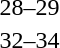<table style="text-align:center">
<tr>
<th width=200></th>
<th width=100></th>
<th width=200></th>
</tr>
<tr>
<td align=right></td>
<td>28–29</td>
<td align=left><strong></strong></td>
</tr>
<tr>
<td align=right></td>
<td>32–34</td>
<td align=left><strong></strong></td>
</tr>
<tr>
</tr>
</table>
